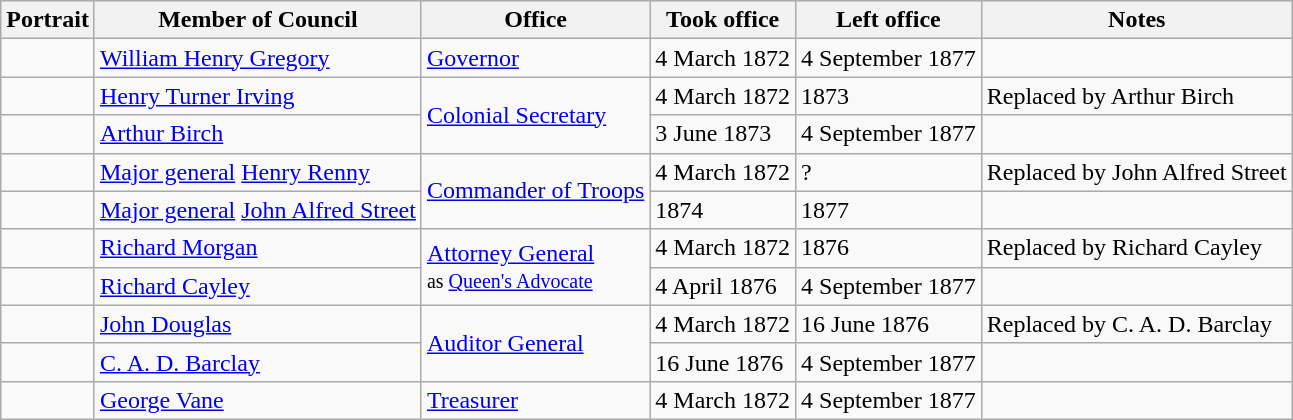<table class="wikitable sortable" text-align:center">
<tr>
<th>Portrait</th>
<th>Member of Council</th>
<th>Office</th>
<th>Took office</th>
<th>Left office</th>
<th>Notes</th>
</tr>
<tr>
<td></td>
<td><a href='#'>William Henry Gregory</a></td>
<td><a href='#'>Governor</a></td>
<td>4 March 1872</td>
<td>4 September 1877</td>
<td></td>
</tr>
<tr>
<td></td>
<td><a href='#'>Henry Turner Irving</a></td>
<td rowspan=2><a href='#'>Colonial Secretary</a></td>
<td>4 March 1872</td>
<td>1873</td>
<td>Replaced by Arthur Birch</td>
</tr>
<tr>
<td></td>
<td><a href='#'>Arthur Birch</a></td>
<td>3 June 1873</td>
<td>4 September 1877</td>
<td></td>
</tr>
<tr>
<td></td>
<td><a href='#'>Major general</a> <a href='#'>Henry Renny</a></td>
<td rowspan=2><a href='#'>Commander of Troops</a></td>
<td>4 March 1872</td>
<td>?</td>
<td>Replaced by John Alfred Street</td>
</tr>
<tr>
<td></td>
<td><a href='#'>Major general</a> <a href='#'>John Alfred Street</a></td>
<td>1874</td>
<td>1877</td>
<td></td>
</tr>
<tr>
<td></td>
<td><a href='#'>Richard Morgan</a></td>
<td rowspan=2><a href='#'>Attorney General</a><br><small>as <a href='#'>Queen's Advocate</a></small></td>
<td>4 March 1872</td>
<td>1876</td>
<td>Replaced by Richard Cayley</td>
</tr>
<tr>
<td></td>
<td><a href='#'>Richard Cayley</a></td>
<td>4 April 1876</td>
<td>4 September 1877</td>
<td></td>
</tr>
<tr>
<td></td>
<td><a href='#'>John Douglas</a></td>
<td rowspan=2><a href='#'>Auditor General</a></td>
<td>4 March 1872</td>
<td>16 June 1876</td>
<td>Replaced by C. A. D. Barclay</td>
</tr>
<tr>
<td></td>
<td><a href='#'>C. A. D. Barclay</a></td>
<td>16 June 1876</td>
<td>4 September 1877</td>
<td></td>
</tr>
<tr>
<td></td>
<td><a href='#'>George Vane</a></td>
<td><a href='#'>Treasurer</a></td>
<td>4 March 1872</td>
<td>4 September 1877</td>
<td></td>
</tr>
</table>
